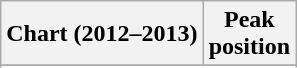<table class="wikitable plainrowheaders">
<tr>
<th scope="col">Chart (2012–2013)</th>
<th scope="col">Peak<br>position</th>
</tr>
<tr>
</tr>
<tr>
</tr>
</table>
